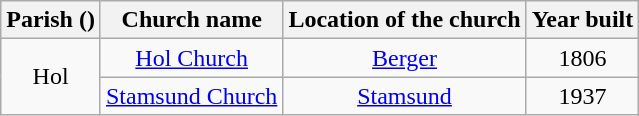<table class="wikitable" style="text-align:center">
<tr>
<th>Parish ()</th>
<th>Church name</th>
<th>Location of the church</th>
<th>Year built</th>
</tr>
<tr>
<td rowspan="2">Hol</td>
<td><a href='#'>Hol Church</a></td>
<td><a href='#'>Berger</a></td>
<td>1806</td>
</tr>
<tr>
<td><a href='#'>Stamsund Church</a></td>
<td><a href='#'>Stamsund</a></td>
<td>1937</td>
</tr>
</table>
